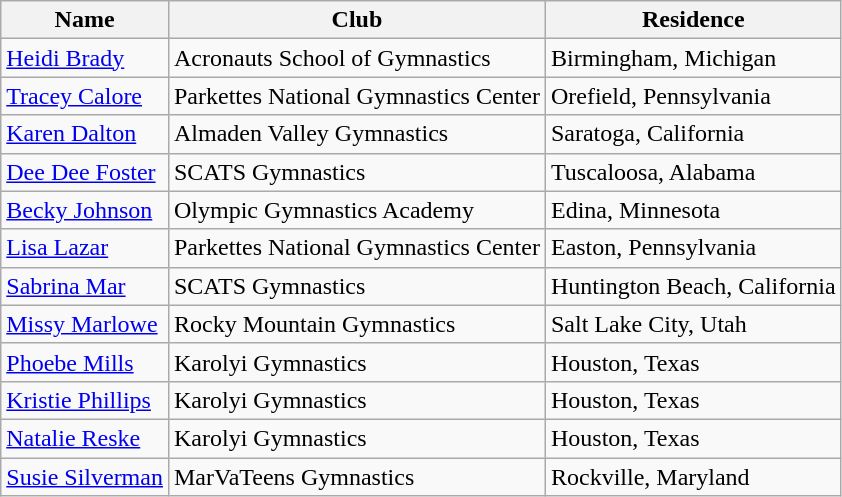<table class="wikitable">
<tr>
<th>Name</th>
<th>Club</th>
<th>Residence</th>
</tr>
<tr>
<td><a href='#'>Heidi Brady</a></td>
<td>Acronauts School of Gymnastics</td>
<td>Birmingham, Michigan</td>
</tr>
<tr>
<td><a href='#'>Tracey Calore</a></td>
<td>Parkettes National Gymnastics Center</td>
<td>Orefield, Pennsylvania</td>
</tr>
<tr>
<td><a href='#'>Karen Dalton</a></td>
<td>Almaden Valley Gymnastics</td>
<td>Saratoga, California</td>
</tr>
<tr>
<td><a href='#'>Dee Dee Foster</a></td>
<td>SCATS Gymnastics</td>
<td>Tuscaloosa, Alabama</td>
</tr>
<tr>
<td><a href='#'>Becky Johnson</a></td>
<td>Olympic Gymnastics Academy</td>
<td>Edina, Minnesota</td>
</tr>
<tr>
<td><a href='#'>Lisa Lazar</a></td>
<td>Parkettes National Gymnastics Center</td>
<td>Easton, Pennsylvania</td>
</tr>
<tr>
<td><a href='#'>Sabrina Mar</a></td>
<td>SCATS Gymnastics</td>
<td>Huntington Beach, California</td>
</tr>
<tr>
<td><a href='#'>Missy Marlowe</a></td>
<td>Rocky Mountain Gymnastics</td>
<td>Salt Lake City, Utah</td>
</tr>
<tr>
<td><a href='#'>Phoebe Mills</a></td>
<td>Karolyi Gymnastics</td>
<td>Houston, Texas</td>
</tr>
<tr>
<td><a href='#'>Kristie Phillips</a></td>
<td>Karolyi Gymnastics</td>
<td>Houston, Texas</td>
</tr>
<tr>
<td><a href='#'>Natalie Reske</a></td>
<td>Karolyi Gymnastics</td>
<td>Houston, Texas</td>
</tr>
<tr>
<td><a href='#'>Susie Silverman</a></td>
<td>MarVaTeens Gymnastics</td>
<td>Rockville, Maryland</td>
</tr>
</table>
